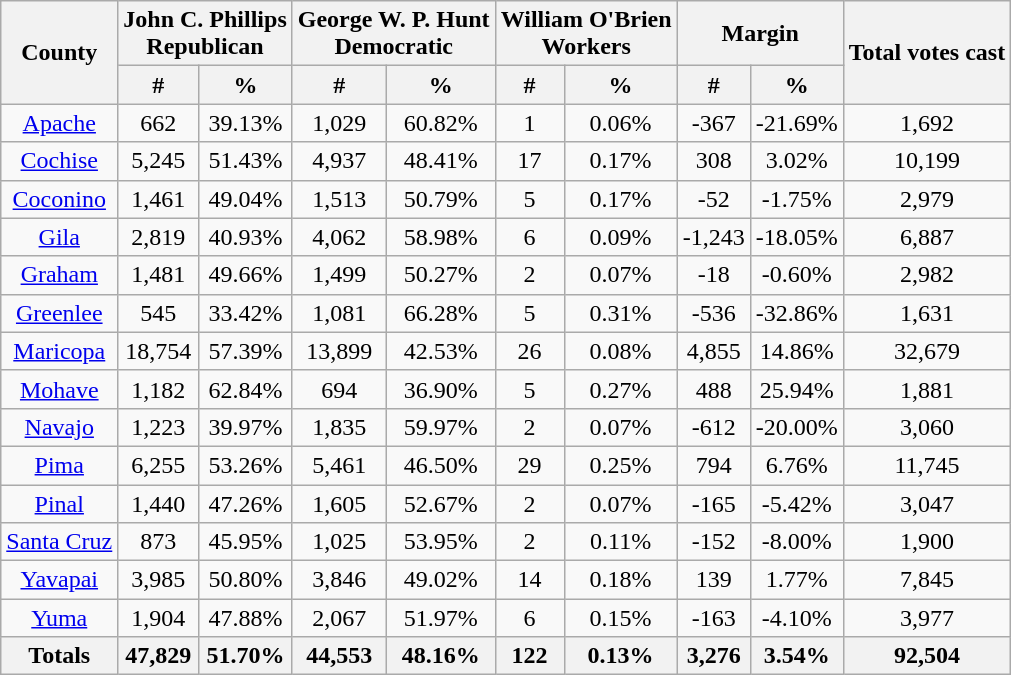<table class="wikitable sortable" style="text-align:center">
<tr>
<th rowspan="2">County</th>
<th style="text-align:center;" colspan="2">John C. Phillips<br>Republican</th>
<th style="text-align:center;" colspan="2">George W. P. Hunt<br>Democratic</th>
<th style="text-align:center;" colspan="2">William O'Brien<br>Workers</th>
<th style="text-align:center;" colspan="2">Margin</th>
<th style="text-align:center;" rowspan="2">Total votes cast</th>
</tr>
<tr>
<th style="text-align:center;" data-sort-type="number">#</th>
<th style="text-align:center;" data-sort-type="number">%</th>
<th style="text-align:center;" data-sort-type="number">#</th>
<th style="text-align:center;" data-sort-type="number">%</th>
<th style="text-align:center;" data-sort-type="number">#</th>
<th style="text-align:center;" data-sort-type="number">%</th>
<th style="text-align:center;" data-sort-type="number">#</th>
<th style="text-align:center;" data-sort-type="number">%</th>
</tr>
<tr style="text-align:center;">
<td><a href='#'>Apache</a></td>
<td>662</td>
<td>39.13%</td>
<td>1,029</td>
<td>60.82%</td>
<td>1</td>
<td>0.06%</td>
<td>-367</td>
<td>-21.69%</td>
<td>1,692</td>
</tr>
<tr style="text-align:center;">
<td><a href='#'>Cochise</a></td>
<td>5,245</td>
<td>51.43%</td>
<td>4,937</td>
<td>48.41%</td>
<td>17</td>
<td>0.17%</td>
<td>308</td>
<td>3.02%</td>
<td>10,199</td>
</tr>
<tr style="text-align:center;">
<td><a href='#'>Coconino</a></td>
<td>1,461</td>
<td>49.04%</td>
<td>1,513</td>
<td>50.79%</td>
<td>5</td>
<td>0.17%</td>
<td>-52</td>
<td>-1.75%</td>
<td>2,979</td>
</tr>
<tr style="text-align:center;">
<td><a href='#'>Gila</a></td>
<td>2,819</td>
<td>40.93%</td>
<td>4,062</td>
<td>58.98%</td>
<td>6</td>
<td>0.09%</td>
<td>-1,243</td>
<td>-18.05%</td>
<td>6,887</td>
</tr>
<tr style="text-align:center;">
<td><a href='#'>Graham</a></td>
<td>1,481</td>
<td>49.66%</td>
<td>1,499</td>
<td>50.27%</td>
<td>2</td>
<td>0.07%</td>
<td>-18</td>
<td>-0.60%</td>
<td>2,982</td>
</tr>
<tr style="text-align:center;">
<td><a href='#'>Greenlee</a></td>
<td>545</td>
<td>33.42%</td>
<td>1,081</td>
<td>66.28%</td>
<td>5</td>
<td>0.31%</td>
<td>-536</td>
<td>-32.86%</td>
<td>1,631</td>
</tr>
<tr style="text-align:center;">
<td><a href='#'>Maricopa</a></td>
<td>18,754</td>
<td>57.39%</td>
<td>13,899</td>
<td>42.53%</td>
<td>26</td>
<td>0.08%</td>
<td>4,855</td>
<td>14.86%</td>
<td>32,679</td>
</tr>
<tr style="text-align:center;">
<td><a href='#'>Mohave</a></td>
<td>1,182</td>
<td>62.84%</td>
<td>694</td>
<td>36.90%</td>
<td>5</td>
<td>0.27%</td>
<td>488</td>
<td>25.94%</td>
<td>1,881</td>
</tr>
<tr style="text-align:center;">
<td><a href='#'>Navajo</a></td>
<td>1,223</td>
<td>39.97%</td>
<td>1,835</td>
<td>59.97%</td>
<td>2</td>
<td>0.07%</td>
<td>-612</td>
<td>-20.00%</td>
<td>3,060</td>
</tr>
<tr style="text-align:center;">
<td><a href='#'>Pima</a></td>
<td>6,255</td>
<td>53.26%</td>
<td>5,461</td>
<td>46.50%</td>
<td>29</td>
<td>0.25%</td>
<td>794</td>
<td>6.76%</td>
<td>11,745</td>
</tr>
<tr style="text-align:center;">
<td><a href='#'>Pinal</a></td>
<td>1,440</td>
<td>47.26%</td>
<td>1,605</td>
<td>52.67%</td>
<td>2</td>
<td>0.07%</td>
<td>-165</td>
<td>-5.42%</td>
<td>3,047</td>
</tr>
<tr style="text-align:center;">
<td><a href='#'>Santa Cruz</a></td>
<td>873</td>
<td>45.95%</td>
<td>1,025</td>
<td>53.95%</td>
<td>2</td>
<td>0.11%</td>
<td>-152</td>
<td>-8.00%</td>
<td>1,900</td>
</tr>
<tr style="text-align:center;">
<td><a href='#'>Yavapai</a></td>
<td>3,985</td>
<td>50.80%</td>
<td>3,846</td>
<td>49.02%</td>
<td>14</td>
<td>0.18%</td>
<td>139</td>
<td>1.77%</td>
<td>7,845</td>
</tr>
<tr style="text-align:center;">
<td><a href='#'>Yuma</a></td>
<td>1,904</td>
<td>47.88%</td>
<td>2,067</td>
<td>51.97%</td>
<td>6</td>
<td>0.15%</td>
<td>-163</td>
<td>-4.10%</td>
<td>3,977</td>
</tr>
<tr style="text-align:center;">
<th>Totals</th>
<th>47,829</th>
<th>51.70%</th>
<th>44,553</th>
<th>48.16%</th>
<th>122</th>
<th>0.13%</th>
<th>3,276</th>
<th>3.54%</th>
<th>92,504</th>
</tr>
</table>
